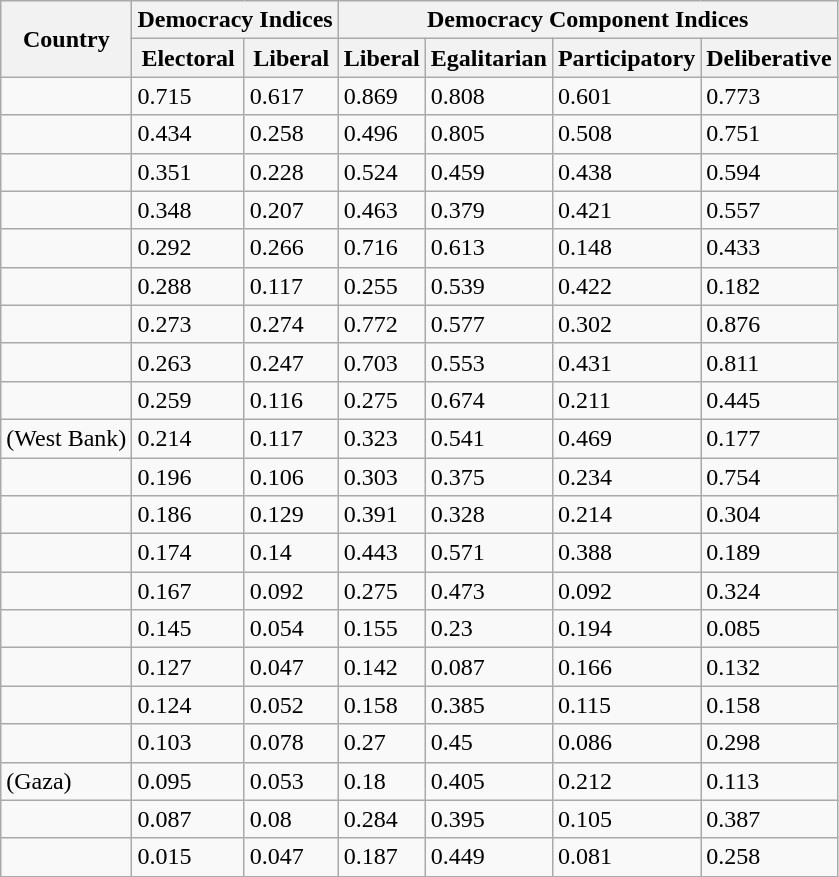<table class="wikitable sortable mw-collapsible static-row-numbers static-row-header-hash">
<tr>
<th rowspan="2">Country</th>
<th colspan="2">Democracy Indices</th>
<th colspan="4">Democracy Component Indices</th>
</tr>
<tr>
<th>Electoral</th>
<th>Liberal</th>
<th>Liberal</th>
<th>Egalitarian</th>
<th>Participatory</th>
<th>Deliberative</th>
</tr>
<tr>
<td></td>
<td>0.715</td>
<td>0.617</td>
<td>0.869</td>
<td>0.808</td>
<td>0.601</td>
<td>0.773</td>
</tr>
<tr>
<td></td>
<td>0.434</td>
<td>0.258</td>
<td>0.496</td>
<td>0.805</td>
<td>0.508</td>
<td>0.751</td>
</tr>
<tr>
<td></td>
<td>0.351</td>
<td>0.228</td>
<td>0.524</td>
<td>0.459</td>
<td>0.438</td>
<td>0.594</td>
</tr>
<tr>
<td></td>
<td>0.348</td>
<td>0.207</td>
<td>0.463</td>
<td>0.379</td>
<td>0.421</td>
<td>0.557</td>
</tr>
<tr>
<td></td>
<td>0.292</td>
<td>0.266</td>
<td>0.716</td>
<td>0.613</td>
<td>0.148</td>
<td>0.433</td>
</tr>
<tr>
<td></td>
<td>0.288</td>
<td>0.117</td>
<td>0.255</td>
<td>0.539</td>
<td>0.422</td>
<td>0.182</td>
</tr>
<tr>
<td></td>
<td>0.273</td>
<td>0.274</td>
<td>0.772</td>
<td>0.577</td>
<td>0.302</td>
<td>0.876</td>
</tr>
<tr>
<td></td>
<td>0.263</td>
<td>0.247</td>
<td>0.703</td>
<td>0.553</td>
<td>0.431</td>
<td>0.811</td>
</tr>
<tr>
<td></td>
<td>0.259</td>
<td>0.116</td>
<td>0.275</td>
<td>0.674</td>
<td>0.211</td>
<td>0.445</td>
</tr>
<tr>
<td> (West Bank)</td>
<td>0.214</td>
<td>0.117</td>
<td>0.323</td>
<td>0.541</td>
<td>0.469</td>
<td>0.177</td>
</tr>
<tr>
<td></td>
<td>0.196</td>
<td>0.106</td>
<td>0.303</td>
<td>0.375</td>
<td>0.234</td>
<td>0.754</td>
</tr>
<tr>
<td></td>
<td>0.186</td>
<td>0.129</td>
<td>0.391</td>
<td>0.328</td>
<td>0.214</td>
<td>0.304</td>
</tr>
<tr>
<td></td>
<td>0.174</td>
<td>0.14</td>
<td>0.443</td>
<td>0.571</td>
<td>0.388</td>
<td>0.189</td>
</tr>
<tr>
<td></td>
<td>0.167</td>
<td>0.092</td>
<td>0.275</td>
<td>0.473</td>
<td>0.092</td>
<td>0.324</td>
</tr>
<tr>
<td></td>
<td>0.145</td>
<td>0.054</td>
<td>0.155</td>
<td>0.23</td>
<td>0.194</td>
<td>0.085</td>
</tr>
<tr>
<td></td>
<td>0.127</td>
<td>0.047</td>
<td>0.142</td>
<td>0.087</td>
<td>0.166</td>
<td>0.132</td>
</tr>
<tr>
<td></td>
<td>0.124</td>
<td>0.052</td>
<td>0.158</td>
<td>0.385</td>
<td>0.115</td>
<td>0.158</td>
</tr>
<tr>
<td></td>
<td>0.103</td>
<td>0.078</td>
<td>0.27</td>
<td>0.45</td>
<td>0.086</td>
<td>0.298</td>
</tr>
<tr>
<td> (Gaza)</td>
<td>0.095</td>
<td>0.053</td>
<td>0.18</td>
<td>0.405</td>
<td>0.212</td>
<td>0.113</td>
</tr>
<tr>
<td></td>
<td>0.087</td>
<td>0.08</td>
<td>0.284</td>
<td>0.395</td>
<td>0.105</td>
<td>0.387</td>
</tr>
<tr>
<td></td>
<td>0.015</td>
<td>0.047</td>
<td>0.187</td>
<td>0.449</td>
<td>0.081</td>
<td>0.258</td>
</tr>
</table>
